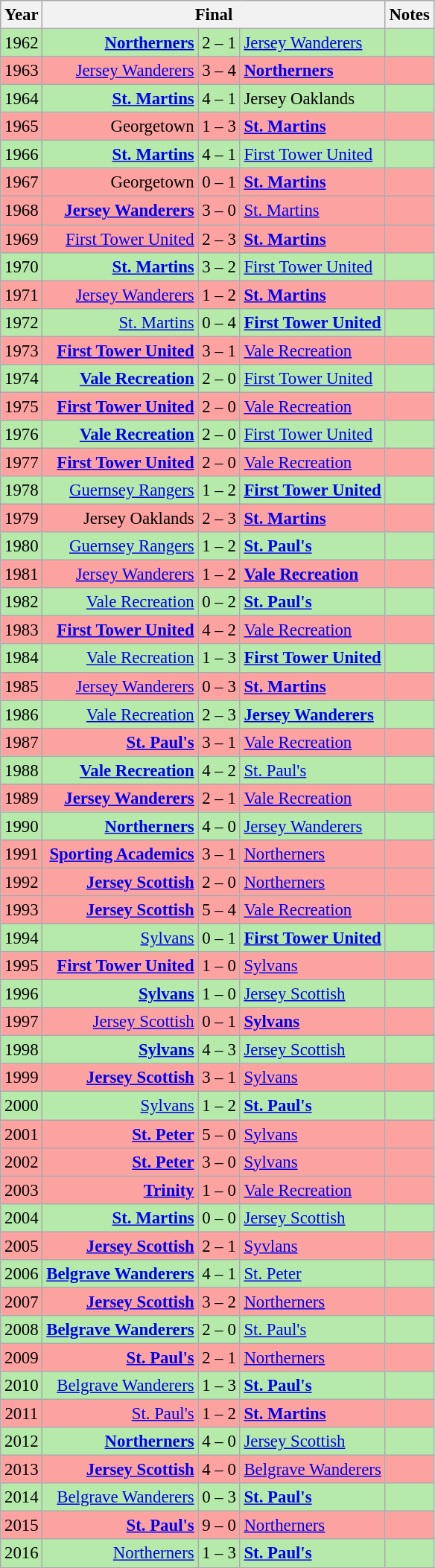<table class="wikitable" style="text-align: center; font-size:95%;">
<tr>
<th>Year</th>
<th colspan=3>Final</th>
<th>Notes</th>
</tr>
<tr style="text-align:center; background:#B5EAAA;">
<td>1962</td>
<td align="right"><strong><a href='#'>Northerners</a> </strong></td>
<td>2 – 1</td>
<td align="left"> <a href='#'>Jersey Wanderers</a></td>
<td></td>
</tr>
<tr style="text-align:center; background:#FCA3A2;">
<td>1963</td>
<td align="right"><a href='#'>Jersey Wanderers</a> </td>
<td>3 – 4</td>
<td align="left"><strong> <a href='#'>Northerners</a></strong></td>
<td></td>
</tr>
<tr style="text-align:center; background:#B5EAAA;">
<td>1964</td>
<td align="right"><strong><a href='#'>St. Martins</a> </strong></td>
<td>4 – 1</td>
<td align="left"> Jersey Oaklands</td>
<td></td>
</tr>
<tr style="text-align:center; background:#FCA3A2;">
<td>1965</td>
<td align="right">Georgetown </td>
<td>1 – 3</td>
<td align="left"><strong> <a href='#'>St. Martins</a></strong></td>
<td></td>
</tr>
<tr style="text-align:center; background:#B5EAAA;">
<td>1966</td>
<td align="right"><strong><a href='#'>St. Martins</a> </strong></td>
<td>4 – 1</td>
<td align="left"> <a href='#'>First Tower United</a></td>
<td></td>
</tr>
<tr style="text-align:center; background:#FCA3A2;">
<td>1967</td>
<td align="right">Georgetown </td>
<td>0 – 1</td>
<td align="left"><strong> <a href='#'>St. Martins</a></strong></td>
<td></td>
</tr>
<tr style="text-align:center; background:#FCA3A2;">
<td>1968</td>
<td align="right"><strong><a href='#'>Jersey Wanderers</a> </strong></td>
<td>3 – 0</td>
<td align="left"> <a href='#'>St. Martins</a></td>
<td></td>
</tr>
<tr style="text-align:center; background:#FCA3A2;">
<td>1969</td>
<td align="right"><a href='#'>First Tower United</a> </td>
<td>2 – 3</td>
<td align="left"><strong> <a href='#'>St. Martins</a></strong></td>
<td></td>
</tr>
<tr style="text-align:center; background:#B5EAAA;">
<td>1970</td>
<td align="right"><strong><a href='#'>St. Martins</a> </strong></td>
<td>3 – 2</td>
<td align="left"> <a href='#'>First Tower United</a></td>
<td></td>
</tr>
<tr style="text-align:center; background:#FCA3A2;">
<td>1971</td>
<td align="right"><a href='#'>Jersey Wanderers</a> </td>
<td>1 – 2</td>
<td align="left"><strong> <a href='#'>St. Martins</a></strong></td>
<td></td>
</tr>
<tr style="text-align:center; background:#B5EAAA;">
<td>1972</td>
<td align="right"><a href='#'>St. Martins</a> </td>
<td>0 – 4</td>
<td align="left"><strong> <a href='#'>First Tower United</a></strong></td>
<td></td>
</tr>
<tr style="text-align:center; background:#FCA3A2;">
<td>1973</td>
<td align="right"><strong><a href='#'>First Tower United</a> </strong></td>
<td>3 – 1</td>
<td align="left"> <a href='#'>Vale Recreation</a></td>
<td></td>
</tr>
<tr style="text-align:center; background:#B5EAAA;">
<td>1974</td>
<td align="right"><strong><a href='#'>Vale Recreation</a> </strong></td>
<td>2 – 0</td>
<td align="left"> <a href='#'>First Tower United</a></td>
<td></td>
</tr>
<tr style="text-align:center; background:#FCA3A2;">
<td>1975</td>
<td align="right"><strong><a href='#'>First Tower United</a> </strong></td>
<td>2 – 0</td>
<td align="left"> <a href='#'>Vale Recreation</a></td>
<td></td>
</tr>
<tr style="text-align:center; background:#B5EAAA;">
<td>1976</td>
<td align="right"><strong><a href='#'>Vale Recreation</a> </strong></td>
<td>2 – 0</td>
<td align="left"> <a href='#'>First Tower United</a></td>
<td></td>
</tr>
<tr style="text-align:center; background:#FCA3A2;">
<td>1977</td>
<td align="right"><strong><a href='#'>First Tower United</a> </strong></td>
<td>2 – 0</td>
<td align="left"> <a href='#'>Vale Recreation</a></td>
<td></td>
</tr>
<tr style="text-align:center; background:#B5EAAA;">
<td>1978</td>
<td align="right"><a href='#'>Guernsey Rangers</a> </td>
<td>1 – 2</td>
<td align="left"><strong> <a href='#'>First Tower United</a></strong></td>
<td></td>
</tr>
<tr style="text-align:center; background:#FCA3A2;">
<td>1979</td>
<td align="right">Jersey Oaklands </td>
<td>2 – 3</td>
<td align="left"><strong> <a href='#'>St. Martins</a></strong></td>
<td></td>
</tr>
<tr style="text-align:center; background:#B5EAAA;">
<td>1980</td>
<td align="right"><a href='#'>Guernsey Rangers</a> </td>
<td>1 – 2</td>
<td align="left"><strong> <a href='#'>St. Paul's</a></strong></td>
<td></td>
</tr>
<tr style="text-align:center; background:#FCA3A2;">
<td>1981</td>
<td align="right"><a href='#'>Jersey Wanderers</a> </td>
<td>1 – 2</td>
<td align="left"><strong> <a href='#'>Vale Recreation</a></strong></td>
<td></td>
</tr>
<tr style="text-align:center; background:#B5EAAA;">
<td>1982</td>
<td align="right"><a href='#'>Vale Recreation</a> </td>
<td>0 – 2</td>
<td align="left"><strong> <a href='#'>St. Paul's</a></strong></td>
<td></td>
</tr>
<tr style="text-align:center; background:#FCA3A2;">
<td>1983</td>
<td align="right"><strong><a href='#'>First Tower United</a> </strong></td>
<td>4 – 2</td>
<td align="left"> <a href='#'>Vale Recreation</a></td>
<td></td>
</tr>
<tr style="text-align:center; background:#B5EAAA;">
<td>1984</td>
<td align="right"><a href='#'>Vale Recreation</a> </td>
<td>1 – 3</td>
<td align="left"><strong> <a href='#'>First Tower United</a></strong></td>
<td></td>
</tr>
<tr style="text-align:center; background:#FCA3A2;">
<td>1985</td>
<td align="right"><a href='#'>Jersey Wanderers</a> </td>
<td>0 – 3</td>
<td align="left"><strong> <a href='#'>St. Martins</a></strong></td>
<td></td>
</tr>
<tr style="text-align:center; background:#B5EAAA;">
<td>1986</td>
<td align="right"><a href='#'>Vale Recreation</a> </td>
<td>2 – 3</td>
<td align="left"><strong> <a href='#'>Jersey Wanderers</a></strong></td>
<td></td>
</tr>
<tr style="text-align:center; background:#FCA3A2;">
<td>1987</td>
<td align="right"><strong><a href='#'>St. Paul's</a> </strong></td>
<td>3 – 1</td>
<td align="left"> <a href='#'>Vale Recreation</a></td>
<td></td>
</tr>
<tr style="text-align:center; background:#B5EAAA;">
<td>1988</td>
<td align="right"><strong><a href='#'>Vale Recreation</a> </strong></td>
<td>4 – 2</td>
<td align="left"> <a href='#'>St. Paul's</a></td>
<td></td>
</tr>
<tr style="text-align:center; background:#FCA3A2;">
<td>1989</td>
<td align="right"><strong><a href='#'>Jersey Wanderers</a> </strong></td>
<td>2 – 1</td>
<td align="left"> <a href='#'>Vale Recreation</a></td>
<td></td>
</tr>
<tr style="text-align:center; background:#B5EAAA;">
<td>1990</td>
<td align="right"><strong><a href='#'>Northerners</a> </strong></td>
<td>4 – 0</td>
<td align="left"> <a href='#'>Jersey Wanderers</a></td>
<td></td>
</tr>
<tr style="text-align:center; background:#FCA3A2;">
<td>1991</td>
<td align="right"><strong><a href='#'>Sporting Academics</a> </strong></td>
<td>3 – 1</td>
<td align="left"> <a href='#'>Northerners</a></td>
<td></td>
</tr>
<tr style="text-align:center; background:#FCA3A2;">
<td>1992</td>
<td align="right"><strong><a href='#'>Jersey Scottish</a> </strong></td>
<td>2 – 0</td>
<td align="left"> <a href='#'>Northerners</a></td>
<td></td>
</tr>
<tr style="text-align:center; background:#FCA3A2;">
<td>1993</td>
<td align="right"><strong><a href='#'>Jersey Scottish</a> </strong></td>
<td>5 – 4</td>
<td align="left"> <a href='#'>Vale Recreation</a></td>
<td></td>
</tr>
<tr style="text-align:center; background:#B5EAAA;">
<td>1994</td>
<td align="right"><a href='#'>Sylvans</a> </td>
<td>0 – 1</td>
<td align="left"><strong> <a href='#'>First Tower United</a></strong></td>
<td></td>
</tr>
<tr style="text-align:center; background:#FCA3A2;">
<td>1995</td>
<td align="right"><strong><a href='#'>First Tower United</a> </strong></td>
<td>1 – 0</td>
<td align="left"> <a href='#'>Sylvans</a></td>
<td></td>
</tr>
<tr style="text-align:center; background:#B5EAAA;">
<td>1996</td>
<td align="right"><strong><a href='#'>Sylvans</a> </strong></td>
<td>1 – 0</td>
<td align="left"> <a href='#'>Jersey Scottish</a></td>
<td></td>
</tr>
<tr style="text-align:center; background:#FCA3A2;">
<td>1997</td>
<td align="right"><a href='#'>Jersey Scottish</a> </td>
<td>0 – 1</td>
<td align="left"><strong> <a href='#'>Sylvans</a></strong></td>
<td></td>
</tr>
<tr style="text-align:center; background:#B5EAAA;">
<td>1998</td>
<td align="right"><strong><a href='#'>Sylvans</a> </strong></td>
<td>4 – 3</td>
<td align="left"> <a href='#'>Jersey Scottish</a></td>
<td></td>
</tr>
<tr style="text-align:center; background:#FCA3A2;">
<td>1999</td>
<td align="right"><strong><a href='#'>Jersey Scottish</a> </strong></td>
<td>3 – 1</td>
<td align="left"> <a href='#'>Sylvans</a></td>
<td></td>
</tr>
<tr style="text-align:center; background:#B5EAAA;">
<td>2000</td>
<td align="right"><a href='#'>Sylvans</a> </td>
<td>1 – 2</td>
<td align="left"><strong> <a href='#'>St. Paul's</a></strong></td>
<td></td>
</tr>
<tr style="text-align:center; background:#FCA3A2;">
<td>2001</td>
<td align="right"><strong><a href='#'>St. Peter</a> </strong></td>
<td>5 – 0</td>
<td align="left"> <a href='#'>Sylvans</a></td>
<td></td>
</tr>
<tr style="text-align:center; background:#FCA3A2;">
<td>2002</td>
<td align="right"><strong><a href='#'>St. Peter</a> </strong></td>
<td>3 – 0</td>
<td align="left"> <a href='#'>Sylvans</a></td>
<td></td>
</tr>
<tr style="text-align:center; background:#FCA3A2;">
<td>2003</td>
<td align="right"><strong><a href='#'>Trinity</a> </strong></td>
<td>1 – 0</td>
<td align="left"> <a href='#'>Vale Recreation</a></td>
<td></td>
</tr>
<tr style="text-align:center; background:#B5EAAA;">
<td>2004</td>
<td align="right"><strong><a href='#'>St. Martins</a> </strong></td>
<td>0 – 0</td>
<td align="left"> <a href='#'>Jersey Scottish</a></td>
<td></td>
</tr>
<tr style="text-align:center; background:#FCA3A2;">
<td>2005</td>
<td align="right"><strong><a href='#'>Jersey Scottish</a> </strong></td>
<td>2 – 1</td>
<td align="left"> <a href='#'>Syvlans</a></td>
<td></td>
</tr>
<tr style="text-align:center; background:#B5EAAA;">
<td>2006</td>
<td align="right"><strong><a href='#'>Belgrave Wanderers</a> </strong></td>
<td>4 – 1</td>
<td align="left"> <a href='#'>St. Peter</a></td>
<td></td>
</tr>
<tr style="text-align:center; background:#FCA3A2;">
<td>2007</td>
<td align="right"><strong><a href='#'>Jersey Scottish</a> </strong></td>
<td>3 – 2</td>
<td align="left"> <a href='#'>Northerners</a></td>
<td></td>
</tr>
<tr style="text-align:center; background:#B5EAAA;">
<td>2008</td>
<td align="right"><strong><a href='#'>Belgrave Wanderers</a> </strong></td>
<td>2 – 0</td>
<td align="left"> <a href='#'>St. Paul's</a></td>
<td></td>
</tr>
<tr style="text-align:center; background:#FCA3A2;">
<td>2009</td>
<td align="right"><strong><a href='#'>St. Paul's</a> </strong></td>
<td>2 – 1</td>
<td align="left"> <a href='#'>Northerners</a></td>
<td></td>
</tr>
<tr style="text-align:center; background:#B5EAAA;">
<td>2010</td>
<td align="right"><a href='#'>Belgrave Wanderers</a> </td>
<td>1 – 3</td>
<td align="left"><strong> <a href='#'>St. Paul's</a></strong></td>
<td></td>
</tr>
<tr style="text-align:center; background:#FCA3A2;">
<td>2011</td>
<td align="right"><a href='#'>St. Paul's</a> </td>
<td>1 – 2</td>
<td align="left"><strong> <a href='#'>St. Martins</a></strong></td>
<td></td>
</tr>
<tr style="text-align:center; background:#B5EAAA;">
<td>2012</td>
<td align="right"><strong><a href='#'>Northerners</a> </strong></td>
<td>4 – 0</td>
<td align="left"> <a href='#'>Jersey Scottish</a></td>
<td></td>
</tr>
<tr style="text-align:center; background:#FCA3A2;">
<td>2013</td>
<td align="right"><strong><a href='#'>Jersey Scottish</a> </strong></td>
<td>4 – 0</td>
<td align="left"> <a href='#'>Belgrave Wanderers</a></td>
<td></td>
</tr>
<tr style="text-align:center; background:#B5EAAA;">
<td>2014</td>
<td align="right"><a href='#'>Belgrave Wanderers</a> </td>
<td>0 – 3</td>
<td align="left"><strong> <a href='#'>St. Paul's</a></strong></td>
<td></td>
</tr>
<tr style="text-align:center; background:#FCA3A2;">
<td>2015</td>
<td align="right"><strong><a href='#'>St. Paul's</a> </strong></td>
<td>9 – 0</td>
<td align="left"> <a href='#'>Northerners</a></td>
<td></td>
</tr>
<tr style="text-align:center; background:#B5EAAA;">
<td>2016</td>
<td align="right"><a href='#'>Northerners</a> </td>
<td>1 – 3</td>
<td align="left"><strong> <a href='#'>St. Paul's</a></strong></td>
<td></td>
</tr>
</table>
